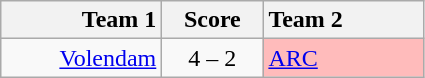<table class="wikitable">
<tr>
<th style="text-align:right; width:100px">Team 1</th>
<th style="width:60px">Score</th>
<th style="text-align:left; width:100px">Team 2</th>
</tr>
<tr>
<td style="text-align: right;"><a href='#'>Volendam</a></td>
<td style="text-align: center;">4 – 2 </td>
<td style="text-align: left;background:#FFBBBB"><a href='#'>ARC</a></td>
</tr>
</table>
